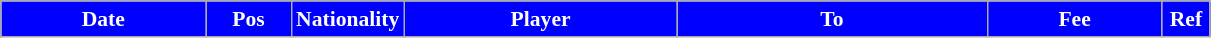<table class="wikitable"  style="text-align:center; font-size:90%; ">
<tr>
<th style="background:#0000FF;color:#FFFFFF;width:130px;">Date</th>
<th style="background:#0000FF;color:#FFFFFF;width:50px;">Pos</th>
<th style="background:#0000FF;color:#FFFFFF;width:50px;">Nationality</th>
<th style="background:#0000FF;color:#FFFFFF;width:175px;">Player</th>
<th style="background:#0000FF;color:#FFFFFF;width:200px;">To</th>
<th style="background:#0000FF;color:#FFFFFF;width:110px;">Fee</th>
<th style="background:#0000FF;color:#FFFFFF;width:25px;">Ref</th>
</tr>
</table>
